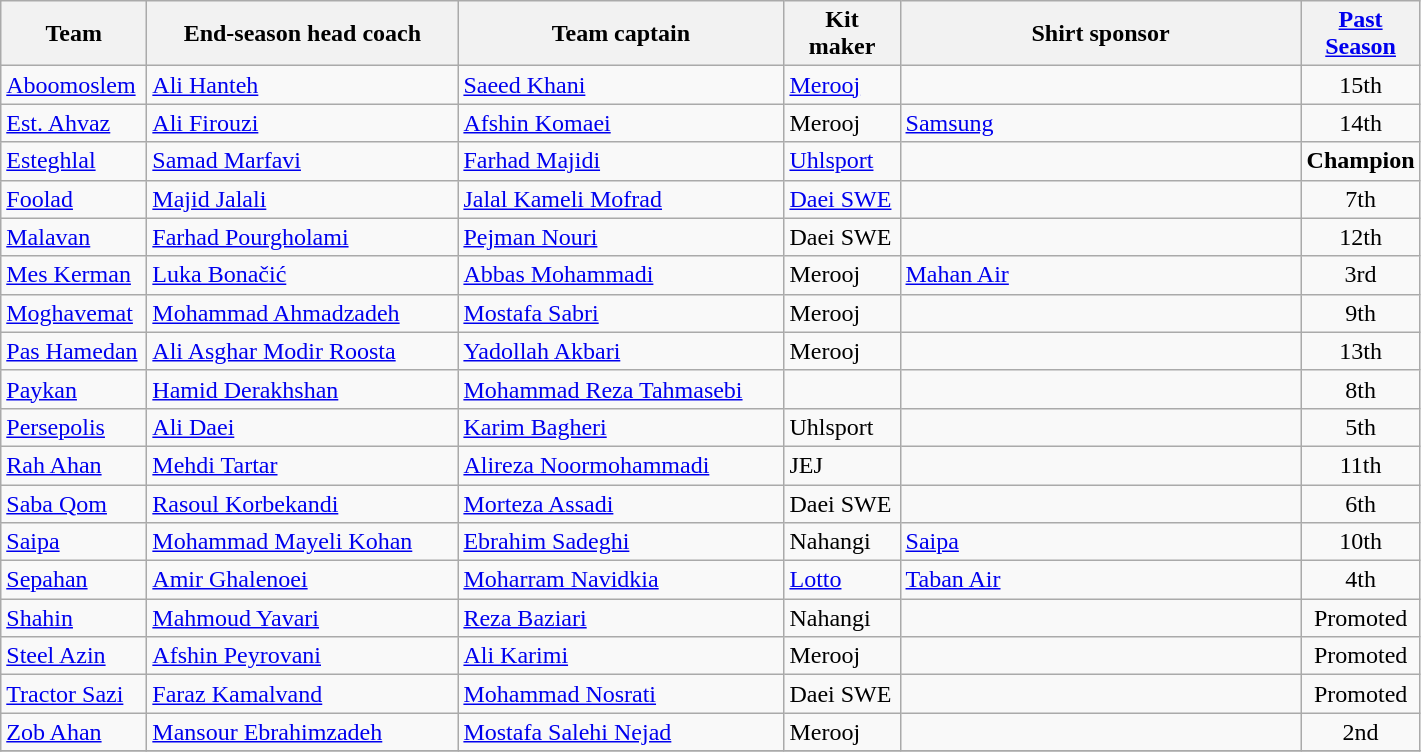<table class="wikitable" style="text-align:left;">
<tr>
<th width=90>Team</th>
<th width=200>End-season head coach</th>
<th width=210>Team captain</th>
<th width=70>Kit maker</th>
<th width=260>Shirt sponsor</th>
<th width=50><a href='#'>Past Season</a></th>
</tr>
<tr>
<td><a href='#'>Aboomoslem</a></td>
<td> <a href='#'>Ali Hanteh</a></td>
<td> <a href='#'>Saeed Khani</a></td>
<td><a href='#'>Merooj</a></td>
<td></td>
<td align="center">15th</td>
</tr>
<tr>
<td><a href='#'>Est. Ahvaz</a></td>
<td> <a href='#'>Ali Firouzi</a></td>
<td> <a href='#'>Afshin Komaei</a></td>
<td>Merooj</td>
<td><a href='#'>Samsung</a></td>
<td align="center">14th</td>
</tr>
<tr>
<td><a href='#'>Esteghlal</a></td>
<td> <a href='#'>Samad Marfavi</a></td>
<td> <a href='#'>Farhad Majidi</a></td>
<td><a href='#'>Uhlsport</a></td>
<td></td>
<td align="center"><strong>Champion</strong></td>
</tr>
<tr>
<td><a href='#'>Foolad</a></td>
<td> <a href='#'>Majid Jalali</a></td>
<td> <a href='#'>Jalal Kameli Mofrad</a></td>
<td><a href='#'>Daei SWE</a></td>
<td></td>
<td align="center">7th</td>
</tr>
<tr>
<td><a href='#'>Malavan</a></td>
<td> <a href='#'>Farhad Pourgholami</a></td>
<td> <a href='#'>Pejman Nouri</a></td>
<td>Daei SWE</td>
<td> </td>
<td align="center">12th</td>
</tr>
<tr>
<td><a href='#'>Mes Kerman</a></td>
<td> <a href='#'>Luka Bonačić</a></td>
<td> <a href='#'>Abbas Mohammadi</a></td>
<td>Merooj</td>
<td><a href='#'>Mahan Air</a></td>
<td align="center">3rd</td>
</tr>
<tr>
<td><a href='#'>Moghavemat</a></td>
<td> <a href='#'>Mohammad Ahmadzadeh</a></td>
<td> <a href='#'>Mostafa Sabri</a></td>
<td>Merooj</td>
<td></td>
<td align="center">9th</td>
</tr>
<tr>
<td><a href='#'>Pas Hamedan</a></td>
<td> <a href='#'>Ali Asghar Modir Roosta</a></td>
<td> <a href='#'>Yadollah Akbari</a></td>
<td>Merooj</td>
<td></td>
<td align="center">13th</td>
</tr>
<tr>
<td><a href='#'>Paykan</a></td>
<td> <a href='#'>Hamid Derakhshan</a></td>
<td> <a href='#'>Mohammad Reza Tahmasebi</a></td>
<td></td>
<td></td>
<td align="center">8th</td>
</tr>
<tr>
<td><a href='#'>Persepolis</a></td>
<td> <a href='#'>Ali Daei</a></td>
<td> <a href='#'>Karim Bagheri</a></td>
<td>Uhlsport</td>
<td></td>
<td align="center">5th</td>
</tr>
<tr>
<td><a href='#'>Rah Ahan</a></td>
<td> <a href='#'>Mehdi Tartar</a></td>
<td> <a href='#'>Alireza Noormohammadi</a></td>
<td>JEJ</td>
<td> </td>
<td align="center">11th</td>
</tr>
<tr>
<td><a href='#'>Saba Qom</a></td>
<td> <a href='#'>Rasoul Korbekandi</a></td>
<td> <a href='#'>Morteza Assadi</a></td>
<td>Daei SWE</td>
<td></td>
<td align="center">6th</td>
</tr>
<tr>
<td><a href='#'>Saipa</a></td>
<td> <a href='#'>Mohammad Mayeli Kohan</a></td>
<td> <a href='#'>Ebrahim Sadeghi</a></td>
<td>Nahangi</td>
<td><a href='#'>Saipa</a></td>
<td align="center">10th</td>
</tr>
<tr>
<td><a href='#'>Sepahan</a></td>
<td> <a href='#'>Amir Ghalenoei</a></td>
<td> <a href='#'>Moharram Navidkia</a></td>
<td><a href='#'>Lotto</a></td>
<td><a href='#'>Taban Air</a></td>
<td align="center">4th</td>
</tr>
<tr>
<td><a href='#'>Shahin</a></td>
<td> <a href='#'>Mahmoud Yavari</a></td>
<td> <a href='#'>Reza Baziari</a></td>
<td>Nahangi</td>
<td></td>
<td align="center">Promoted</td>
</tr>
<tr>
<td><a href='#'>Steel Azin</a></td>
<td> <a href='#'>Afshin Peyrovani</a></td>
<td> <a href='#'>Ali Karimi</a></td>
<td>Merooj</td>
<td></td>
<td align="center">Promoted</td>
</tr>
<tr>
<td><a href='#'>Tractor Sazi</a></td>
<td> <a href='#'>Faraz Kamalvand</a></td>
<td> <a href='#'>Mohammad Nosrati</a></td>
<td>Daei SWE</td>
<td></td>
<td align="center">Promoted</td>
</tr>
<tr>
<td><a href='#'>Zob Ahan</a></td>
<td> <a href='#'>Mansour Ebrahimzadeh</a></td>
<td> <a href='#'>Mostafa Salehi Nejad</a></td>
<td>Merooj</td>
<td></td>
<td align="center">2nd</td>
</tr>
<tr>
</tr>
</table>
